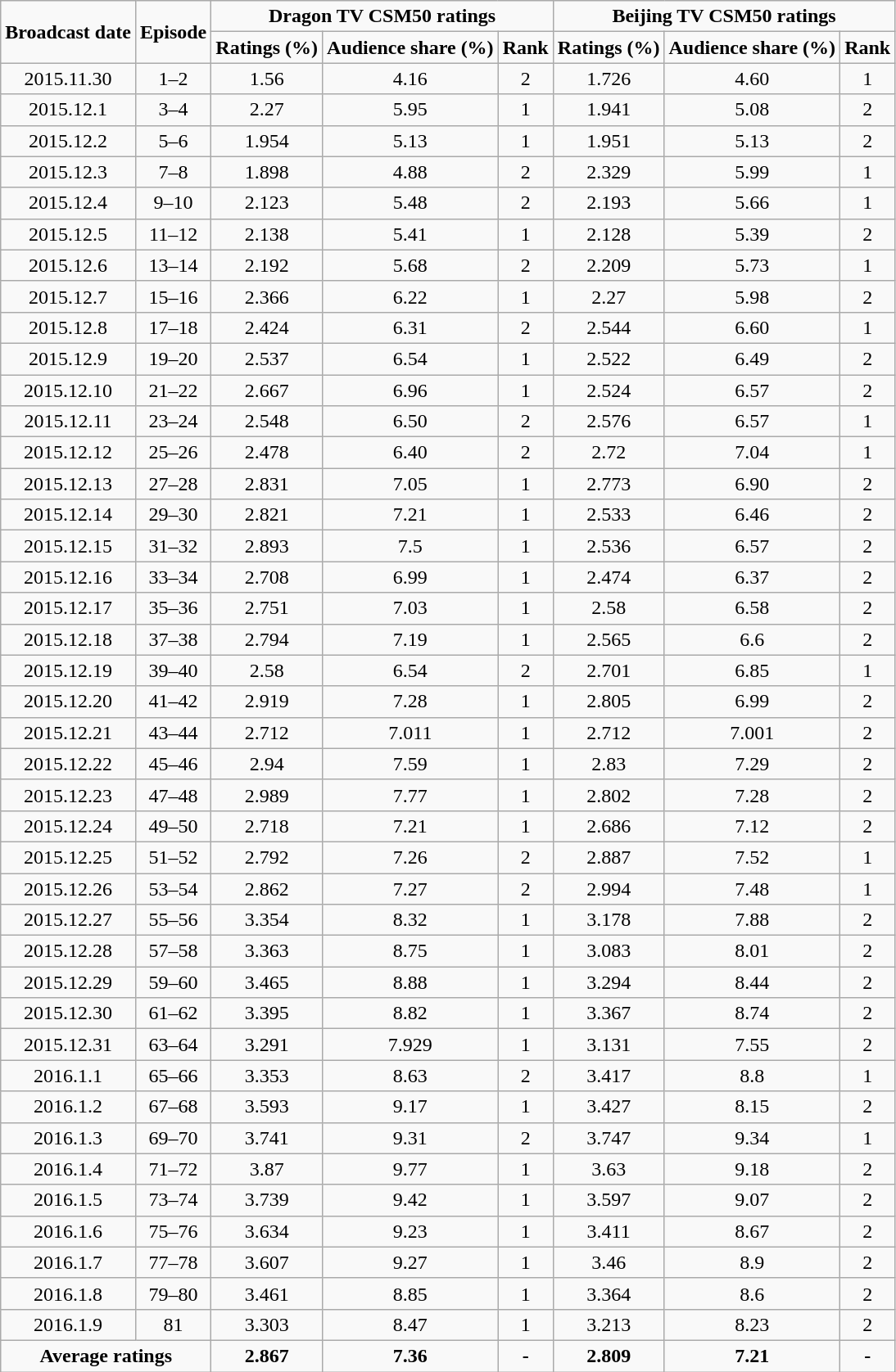<table class="wikitable sortable mw-collapsible jquery-tablesorter" style="text-align:center">
<tr>
<td rowspan="2"><strong>Broadcast date</strong></td>
<td rowspan="2"><strong>Episode</strong></td>
<td colspan="3"><strong>Dragon TV CSM50 ratings</strong></td>
<td colspan="3"><strong>Beijing TV CSM50 ratings</strong></td>
</tr>
<tr>
<td><strong>Ratings (%)</strong></td>
<td><strong>Audience share (%)</strong></td>
<td><strong>Rank</strong></td>
<td><strong>Ratings (%)</strong></td>
<td><strong>Audience share (%)</strong></td>
<td><strong>Rank</strong></td>
</tr>
<tr>
<td>2015.11.30</td>
<td>1–2</td>
<td>1.56</td>
<td>4.16</td>
<td>2</td>
<td>1.726</td>
<td>4.60</td>
<td>1</td>
</tr>
<tr>
<td>2015.12.1</td>
<td>3–4</td>
<td>2.27</td>
<td>5.95</td>
<td>1</td>
<td>1.941</td>
<td>5.08</td>
<td>2</td>
</tr>
<tr>
<td>2015.12.2</td>
<td>5–6</td>
<td>1.954</td>
<td>5.13</td>
<td>1</td>
<td>1.951</td>
<td>5.13</td>
<td>2</td>
</tr>
<tr>
<td>2015.12.3</td>
<td>7–8</td>
<td>1.898</td>
<td>4.88</td>
<td>2</td>
<td>2.329</td>
<td>5.99</td>
<td>1</td>
</tr>
<tr>
<td>2015.12.4</td>
<td>9–10</td>
<td>2.123</td>
<td>5.48</td>
<td>2</td>
<td>2.193</td>
<td>5.66</td>
<td>1</td>
</tr>
<tr>
<td>2015.12.5</td>
<td>11–12</td>
<td>2.138</td>
<td>5.41</td>
<td>1</td>
<td>2.128</td>
<td>5.39</td>
<td>2</td>
</tr>
<tr>
<td>2015.12.6</td>
<td>13–14</td>
<td>2.192</td>
<td>5.68</td>
<td>2</td>
<td>2.209</td>
<td>5.73</td>
<td>1</td>
</tr>
<tr>
<td>2015.12.7</td>
<td>15–16</td>
<td>2.366</td>
<td>6.22</td>
<td>1</td>
<td>2.27</td>
<td>5.98</td>
<td>2</td>
</tr>
<tr>
<td>2015.12.8</td>
<td>17–18</td>
<td>2.424</td>
<td>6.31</td>
<td>2</td>
<td>2.544</td>
<td>6.60</td>
<td>1</td>
</tr>
<tr>
<td>2015.12.9</td>
<td>19–20</td>
<td>2.537</td>
<td>6.54</td>
<td>1</td>
<td>2.522</td>
<td>6.49</td>
<td>2</td>
</tr>
<tr>
<td>2015.12.10</td>
<td>21–22</td>
<td>2.667</td>
<td>6.96</td>
<td>1</td>
<td>2.524</td>
<td>6.57</td>
<td>2</td>
</tr>
<tr>
<td>2015.12.11</td>
<td>23–24</td>
<td>2.548</td>
<td>6.50</td>
<td>2</td>
<td>2.576</td>
<td>6.57</td>
<td>1</td>
</tr>
<tr>
<td>2015.12.12</td>
<td>25–26</td>
<td>2.478</td>
<td>6.40</td>
<td>2</td>
<td>2.72</td>
<td>7.04</td>
<td>1</td>
</tr>
<tr>
<td>2015.12.13</td>
<td>27–28</td>
<td>2.831</td>
<td>7.05</td>
<td>1</td>
<td>2.773</td>
<td>6.90</td>
<td>2</td>
</tr>
<tr>
<td>2015.12.14</td>
<td>29–30</td>
<td>2.821</td>
<td>7.21</td>
<td>1</td>
<td>2.533</td>
<td>6.46</td>
<td>2</td>
</tr>
<tr>
<td>2015.12.15</td>
<td>31–32</td>
<td>2.893</td>
<td>7.5</td>
<td>1</td>
<td>2.536</td>
<td>6.57</td>
<td>2</td>
</tr>
<tr>
<td>2015.12.16</td>
<td>33–34</td>
<td>2.708</td>
<td>6.99</td>
<td>1</td>
<td>2.474</td>
<td>6.37</td>
<td>2</td>
</tr>
<tr>
<td>2015.12.17</td>
<td>35–36</td>
<td>2.751</td>
<td>7.03</td>
<td>1</td>
<td>2.58</td>
<td>6.58</td>
<td>2</td>
</tr>
<tr>
<td>2015.12.18</td>
<td>37–38</td>
<td>2.794</td>
<td>7.19</td>
<td>1</td>
<td>2.565</td>
<td>6.6</td>
<td>2</td>
</tr>
<tr>
<td>2015.12.19</td>
<td>39–40</td>
<td>2.58</td>
<td>6.54</td>
<td>2</td>
<td>2.701</td>
<td>6.85</td>
<td>1</td>
</tr>
<tr>
<td>2015.12.20</td>
<td>41–42</td>
<td>2.919</td>
<td>7.28</td>
<td>1</td>
<td>2.805</td>
<td>6.99</td>
<td>2</td>
</tr>
<tr>
<td>2015.12.21</td>
<td>43–44</td>
<td>2.712</td>
<td>7.011</td>
<td>1</td>
<td>2.712</td>
<td>7.001</td>
<td>2</td>
</tr>
<tr>
<td>2015.12.22</td>
<td>45–46</td>
<td>2.94</td>
<td>7.59</td>
<td>1</td>
<td>2.83</td>
<td>7.29</td>
<td>2</td>
</tr>
<tr>
<td>2015.12.23</td>
<td>47–48</td>
<td>2.989</td>
<td>7.77</td>
<td>1</td>
<td>2.802</td>
<td>7.28</td>
<td>2</td>
</tr>
<tr>
<td>2015.12.24</td>
<td>49–50</td>
<td>2.718</td>
<td>7.21</td>
<td>1</td>
<td>2.686</td>
<td>7.12</td>
<td>2</td>
</tr>
<tr>
<td>2015.12.25</td>
<td>51–52</td>
<td>2.792</td>
<td>7.26</td>
<td>2</td>
<td>2.887</td>
<td>7.52</td>
<td>1</td>
</tr>
<tr>
<td>2015.12.26</td>
<td>53–54</td>
<td>2.862</td>
<td>7.27</td>
<td>2</td>
<td>2.994</td>
<td>7.48</td>
<td>1</td>
</tr>
<tr>
<td>2015.12.27</td>
<td>55–56</td>
<td>3.354</td>
<td>8.32</td>
<td>1</td>
<td>3.178</td>
<td>7.88</td>
<td>2</td>
</tr>
<tr>
<td>2015.12.28</td>
<td>57–58</td>
<td>3.363</td>
<td>8.75</td>
<td>1</td>
<td>3.083</td>
<td>8.01</td>
<td>2</td>
</tr>
<tr>
<td>2015.12.29</td>
<td>59–60</td>
<td>3.465</td>
<td>8.88</td>
<td>1</td>
<td>3.294</td>
<td>8.44</td>
<td>2</td>
</tr>
<tr>
<td>2015.12.30</td>
<td>61–62</td>
<td>3.395</td>
<td>8.82</td>
<td>1</td>
<td>3.367</td>
<td>8.74</td>
<td>2</td>
</tr>
<tr>
<td>2015.12.31</td>
<td>63–64</td>
<td>3.291</td>
<td>7.929</td>
<td>1</td>
<td>3.131</td>
<td>7.55</td>
<td>2</td>
</tr>
<tr>
<td>2016.1.1</td>
<td>65–66</td>
<td>3.353</td>
<td>8.63</td>
<td>2</td>
<td>3.417</td>
<td>8.8</td>
<td>1</td>
</tr>
<tr>
<td>2016.1.2</td>
<td>67–68</td>
<td>3.593</td>
<td>9.17</td>
<td>1</td>
<td>3.427</td>
<td>8.15</td>
<td>2</td>
</tr>
<tr>
<td>2016.1.3</td>
<td>69–70</td>
<td>3.741</td>
<td>9.31</td>
<td>2</td>
<td>3.747</td>
<td>9.34</td>
<td>1</td>
</tr>
<tr>
<td>2016.1.4</td>
<td>71–72</td>
<td>3.87</td>
<td>9.77</td>
<td>1</td>
<td>3.63</td>
<td>9.18</td>
<td>2</td>
</tr>
<tr>
<td>2016.1.5</td>
<td>73–74</td>
<td>3.739</td>
<td>9.42</td>
<td>1</td>
<td>3.597</td>
<td>9.07</td>
<td>2</td>
</tr>
<tr>
<td>2016.1.6</td>
<td>75–76</td>
<td>3.634</td>
<td>9.23</td>
<td>1</td>
<td>3.411</td>
<td>8.67</td>
<td>2</td>
</tr>
<tr>
<td>2016.1.7</td>
<td>77–78</td>
<td>3.607</td>
<td>9.27</td>
<td>1</td>
<td>3.46</td>
<td>8.9</td>
<td>2</td>
</tr>
<tr>
<td>2016.1.8</td>
<td>79–80</td>
<td>3.461</td>
<td>8.85</td>
<td>1</td>
<td>3.364</td>
<td>8.6</td>
<td>2</td>
</tr>
<tr>
<td>2016.1.9</td>
<td>81</td>
<td>3.303</td>
<td>8.47</td>
<td>1</td>
<td>3.213</td>
<td>8.23</td>
<td>2</td>
</tr>
<tr>
<td colspan="2"><strong>Average ratings</strong></td>
<td><strong>2.867</strong></td>
<td><strong>7.36</strong></td>
<td><strong>-</strong></td>
<td><strong>2.809</strong></td>
<td><strong>7.21</strong></td>
<td><strong>-</strong></td>
</tr>
</table>
